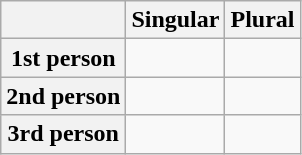<table class="wikitable" style="text-align: center">
<tr>
<th></th>
<th>Singular</th>
<th>Plural</th>
</tr>
<tr>
<th>1st person</th>
<td></td>
<td></td>
</tr>
<tr>
<th>2nd person</th>
<td></td>
<td></td>
</tr>
<tr>
<th>3rd person</th>
<td></td>
<td></td>
</tr>
</table>
